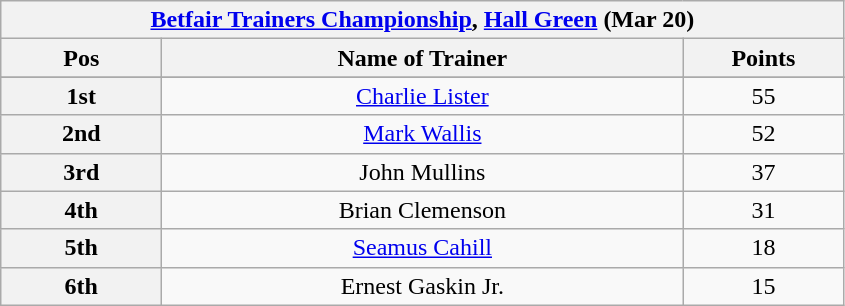<table class="wikitable">
<tr>
<th colspan="3"><a href='#'>Betfair Trainers Championship</a>, <a href='#'>Hall Green</a> (Mar 20)</th>
</tr>
<tr>
<th width=100>Pos</th>
<th width=340>Name of Trainer</th>
<th width=100>Points</th>
</tr>
<tr>
</tr>
<tr align=center>
<th>1st</th>
<td><a href='#'>Charlie Lister</a></td>
<td>55</td>
</tr>
<tr align=center>
<th>2nd</th>
<td><a href='#'>Mark Wallis</a></td>
<td>52</td>
</tr>
<tr align=center>
<th>3rd</th>
<td>John Mullins</td>
<td>37</td>
</tr>
<tr align=center>
<th>4th</th>
<td>Brian Clemenson</td>
<td>31</td>
</tr>
<tr align=center>
<th>5th</th>
<td><a href='#'>Seamus Cahill</a></td>
<td>18</td>
</tr>
<tr align=center>
<th>6th</th>
<td>Ernest Gaskin Jr.</td>
<td>15</td>
</tr>
</table>
